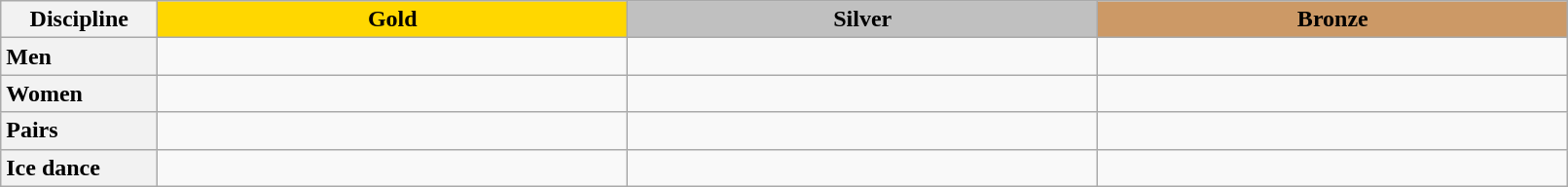<table class="wikitable unsortable" style="text-align:left; width:85%">
<tr>
<th scope="col" style="text-align:center; width:10%">Discipline</th>
<th scope="col" style="text-align:center; width:30%; background:gold">Gold</th>
<th scope="col" style="text-align:center; width:30%; background:silver">Silver</th>
<th scope="col" style="text-align:center; width:30%; background:#c96">Bronze</th>
</tr>
<tr>
<th scope="row" style="text-align:left">Men</th>
<td></td>
<td></td>
<td></td>
</tr>
<tr>
<th scope="row" style="text-align:left">Women</th>
<td></td>
<td></td>
<td></td>
</tr>
<tr>
<th scope="row" style="text-align:left">Pairs</th>
<td></td>
<td></td>
<td></td>
</tr>
<tr>
<th scope="row" style="text-align:left">Ice dance</th>
<td></td>
<td></td>
<td></td>
</tr>
</table>
